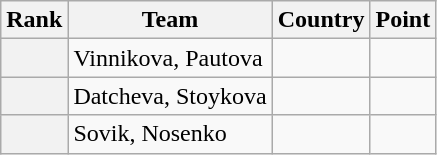<table class="wikitable sortable">
<tr>
<th>Rank</th>
<th>Team</th>
<th>Country</th>
<th>Point</th>
</tr>
<tr>
<th></th>
<td>Vinnikova, Pautova</td>
<td></td>
<td></td>
</tr>
<tr>
<th></th>
<td>Datcheva, Stoykova</td>
<td></td>
<td></td>
</tr>
<tr>
<th></th>
<td>Sovik, Nosenko</td>
<td></td>
<td></td>
</tr>
</table>
